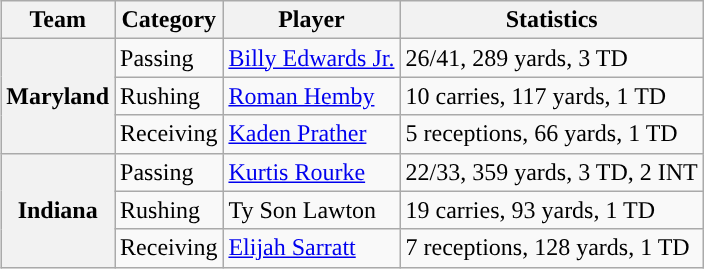<table class="wikitable" style="float:right">
<tr>
<th>Team</th>
<th>Category</th>
<th>Player</th>
<th>Statistics</th>
</tr>
<tr>
<th rowspan=3>Maryland</th>
<td>Passing</td>
<td><a href='#'>Billy Edwards Jr.</a></td>
<td>26/41, 289 yards, 3 TD</td>
</tr>
<tr>
<td>Rushing</td>
<td><a href='#'>Roman Hemby</a></td>
<td>10 carries, 117 yards, 1 TD</td>
</tr>
<tr>
<td>Receiving</td>
<td><a href='#'>Kaden Prather</a></td>
<td>5 receptions, 66 yards, 1 TD</td>
</tr>
<tr>
<th rowspan=3>Indiana</th>
<td>Passing</td>
<td><a href='#'>Kurtis Rourke</a></td>
<td>22/33, 359 yards, 3 TD, 2 INT</td>
</tr>
<tr>
<td>Rushing</td>
<td>Ty Son Lawton</td>
<td>19 carries, 93 yards, 1 TD</td>
</tr>
<tr>
<td>Receiving</td>
<td><a href='#'>Elijah Sarratt</a></td>
<td>7 receptions, 128 yards, 1 TD</td>
</tr>
</table>
